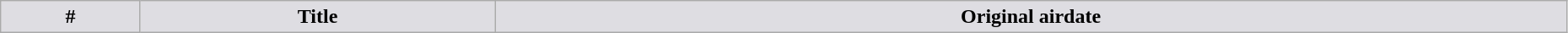<table class="wikitable plainrowheaders" style="width:98%;">
<tr>
<th style="background-color: #DEDDE2;">#</th>
<th ! style="background-color: #DEDDE2;">Title</th>
<th ! style="background-color: #DEDDE2;">Original airdate<br>




</th>
</tr>
</table>
